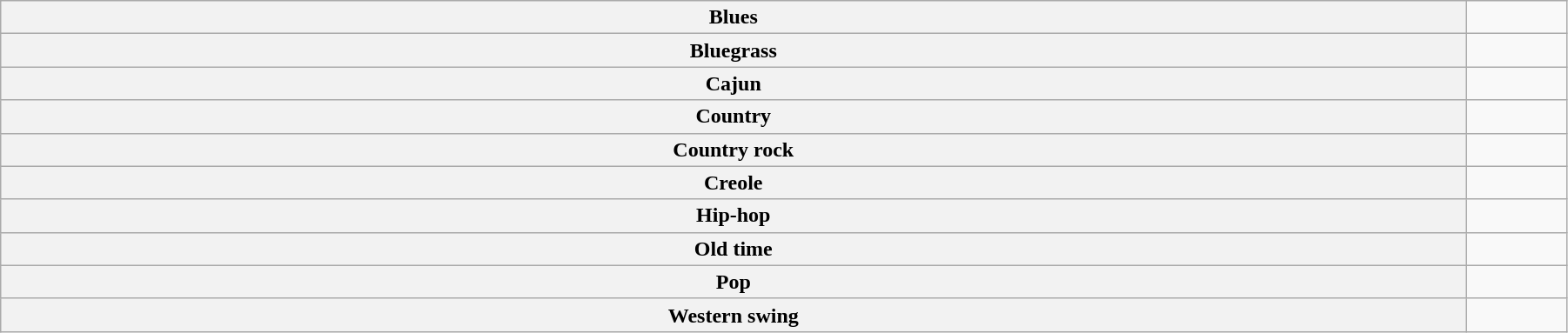<table class="wikitable" width="95%">
<tr valign="top">
<th>Blues</th>
<td></td>
</tr>
<tr valign="top">
<th>Bluegrass </th>
<td></td>
</tr>
<tr valign="top">
<th>Cajun</th>
<td></td>
</tr>
<tr valign="top">
<th>Country</th>
<td></td>
</tr>
<tr valign="top">
<th>Country rock</th>
<td></td>
</tr>
<tr valign="top">
<th>Creole</th>
<td></td>
</tr>
<tr valign="top">
<th>Hip-hop</th>
<td></td>
</tr>
<tr valign="top">
<th>Old time</th>
<td></td>
</tr>
<tr valign="top">
<th>Pop</th>
<td></td>
</tr>
<tr valign="top">
<th>Western swing</th>
<td></td>
</tr>
</table>
